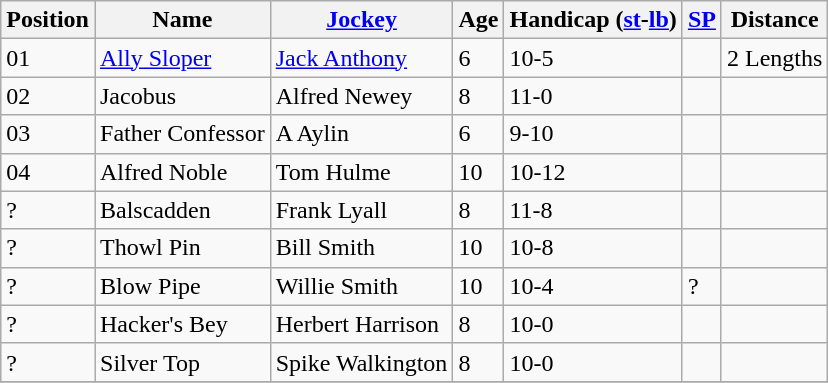<table class="wikitable sortable">
<tr>
<th data-sort-type="number">Position</th>
<th>Name</th>
<th><a href='#'>Jockey</a></th>
<th data-sort-type="number">Age</th>
<th>Handicap (<a href='#'>st</a>-<a href='#'>lb</a>)</th>
<th><a href='#'>SP</a></th>
<th>Distance</th>
</tr>
<tr>
<td>01</td>
<td><a href='#'>Ally Sloper</a></td>
<td><a href='#'>Jack Anthony</a></td>
<td>6</td>
<td>10-5</td>
<td></td>
<td>2 Lengths </td>
</tr>
<tr>
<td>02</td>
<td>Jacobus</td>
<td>Alfred Newey</td>
<td>8</td>
<td>11-0</td>
<td></td>
<td></td>
</tr>
<tr>
<td>03</td>
<td>Father Confessor</td>
<td>A Aylin</td>
<td>6</td>
<td>9-10</td>
<td></td>
<td></td>
</tr>
<tr>
<td>04</td>
<td>Alfred Noble</td>
<td>Tom Hulme</td>
<td>10</td>
<td>10-12</td>
<td></td>
<td></td>
</tr>
<tr>
<td>?</td>
<td>Balscadden</td>
<td>Frank Lyall</td>
<td>8</td>
<td>11-8</td>
<td></td>
<td></td>
</tr>
<tr>
<td>?</td>
<td>Thowl Pin</td>
<td>Bill Smith</td>
<td>10</td>
<td>10-8</td>
<td></td>
<td></td>
</tr>
<tr>
<td>?</td>
<td>Blow Pipe</td>
<td>Willie Smith</td>
<td>10</td>
<td>10-4</td>
<td>?</td>
<td></td>
</tr>
<tr>
<td>?</td>
<td>Hacker's Bey</td>
<td>Herbert Harrison</td>
<td>8</td>
<td>10-0</td>
<td></td>
<td></td>
</tr>
<tr>
<td>?</td>
<td>Silver Top</td>
<td>Spike Walkington</td>
<td>8</td>
<td>10-0</td>
<td></td>
<td></td>
</tr>
<tr>
</tr>
</table>
